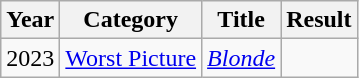<table class="wikitable" style="font-size: 100%">
<tr>
<th>Year</th>
<th>Category</th>
<th>Title</th>
<th>Result</th>
</tr>
<tr>
<td style="text-align:center;">2023</td>
<td><a href='#'>Worst Picture</a></td>
<td><em><a href='#'>Blonde</a></em></td>
<td></td>
</tr>
</table>
